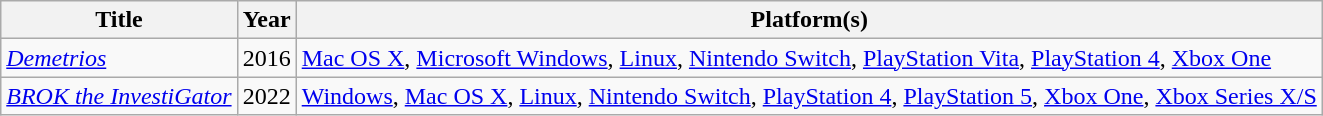<table class="wikitable sortable">
<tr>
<th>Title</th>
<th>Year</th>
<th>Platform(s)</th>
</tr>
<tr>
<td><em><a href='#'>Demetrios</a></em> </td>
<td>2016</td>
<td><a href='#'>Mac OS X</a>, <a href='#'>Microsoft Windows</a>, <a href='#'>Linux</a>, <a href='#'>Nintendo Switch</a>, <a href='#'>PlayStation Vita</a>, <a href='#'>PlayStation 4</a>, <a href='#'>Xbox One</a></td>
</tr>
<tr>
<td><em><a href='#'>BROK the InvestiGator</a></em> </td>
<td>2022</td>
<td><a href='#'>Windows</a>, <a href='#'>Mac OS X</a>, <a href='#'>Linux</a>, <a href='#'>Nintendo Switch</a>, <a href='#'>PlayStation 4</a>, <a href='#'>PlayStation 5</a>, <a href='#'>Xbox One</a>, <a href='#'>Xbox Series X/S</a></td>
</tr>
</table>
